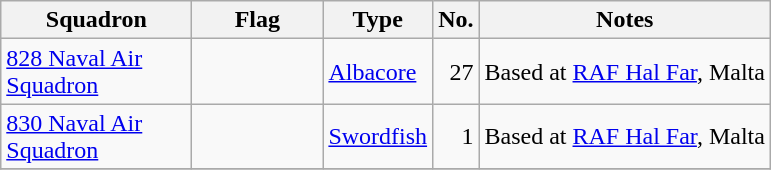<table class="wikitable sortable">
<tr>
<th scope="col" width="120px">Squadron</th>
<th scope="col" width="80px">Flag</th>
<th scope="col" width="60px">Type</th>
<th scope="col" width="15px">No.</th>
<th>Notes</th>
</tr>
<tr>
<td><a href='#'>828 Naval Air Squadron</a></td>
<td></td>
<td><a href='#'>Albacore</a></td>
<td align="right">27</td>
<td>Based at <a href='#'>RAF Hal Far</a>, Malta</td>
</tr>
<tr>
<td><a href='#'>830 Naval Air Squadron</a></td>
<td></td>
<td><a href='#'>Swordfish</a></td>
<td align="right">1</td>
<td>Based at <a href='#'>RAF Hal Far</a>, Malta</td>
</tr>
<tr>
</tr>
</table>
